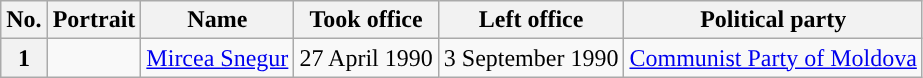<table class="wikitable" style="text-align:center;">
<tr>
<th>No.</th>
<th>Portrait</th>
<th>Name<br></th>
<th>Took office</th>
<th>Left office</th>
<th>Political party</th>
</tr>
<tr>
<th style="background:">1</th>
<td></td>
<td><a href='#'>Mircea Snegur</a><br></td>
<td>27 April 1990</td>
<td>3 September 1990</td>
<td><a href='#'>Communist Party of Moldova</a></td>
</tr>
</table>
